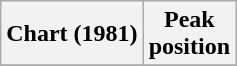<table class="wikitable plainrowheaders" style="text-align:center">
<tr>
<th scope="col">Chart (1981)</th>
<th scope="col">Peak<br>position</th>
</tr>
<tr>
</tr>
</table>
